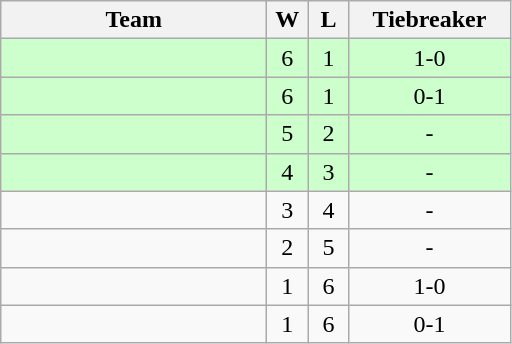<table class=wikitable style=text-align:center>
<tr>
<th width=170>Team</th>
<th width=20>W</th>
<th width=20>L</th>
<th width=100>Tiebreaker</th>
</tr>
<tr style="background:#cfc;">
<td align=left></td>
<td>6</td>
<td>1</td>
<td>1-0</td>
</tr>
<tr style="background:#cfc;">
<td align=left></td>
<td>6</td>
<td>1</td>
<td>0-1</td>
</tr>
<tr style="background:#cfc;">
<td align=left></td>
<td>5</td>
<td>2</td>
<td>-</td>
</tr>
<tr style="background:#cfc;">
<td align=left></td>
<td>4</td>
<td>3</td>
<td>-</td>
</tr>
<tr>
<td align=left></td>
<td>3</td>
<td>4</td>
<td>-</td>
</tr>
<tr>
<td align=left></td>
<td>2</td>
<td>5</td>
<td>-</td>
</tr>
<tr>
<td align=left></td>
<td>1</td>
<td>6</td>
<td>1-0</td>
</tr>
<tr>
<td align=left></td>
<td>1</td>
<td>6</td>
<td>0-1</td>
</tr>
</table>
